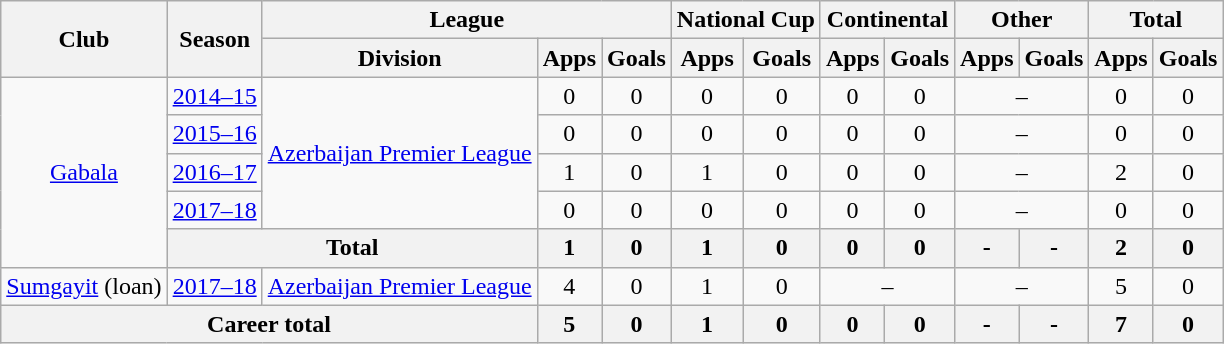<table class="wikitable" style="text-align: center;">
<tr>
<th rowspan="2">Club</th>
<th rowspan="2">Season</th>
<th colspan="3">League</th>
<th colspan="2">National Cup</th>
<th colspan="2">Continental</th>
<th colspan="2">Other</th>
<th colspan="2">Total</th>
</tr>
<tr>
<th>Division</th>
<th>Apps</th>
<th>Goals</th>
<th>Apps</th>
<th>Goals</th>
<th>Apps</th>
<th>Goals</th>
<th>Apps</th>
<th>Goals</th>
<th>Apps</th>
<th>Goals</th>
</tr>
<tr>
<td rowspan="5" valign="center"><a href='#'>Gabala</a></td>
<td><a href='#'>2014–15</a></td>
<td rowspan="4" valign="center"><a href='#'>Azerbaijan Premier League</a></td>
<td>0</td>
<td>0</td>
<td>0</td>
<td>0</td>
<td>0</td>
<td>0</td>
<td colspan="2">–</td>
<td>0</td>
<td>0</td>
</tr>
<tr>
<td><a href='#'>2015–16</a></td>
<td>0</td>
<td>0</td>
<td>0</td>
<td>0</td>
<td>0</td>
<td>0</td>
<td colspan="2">–</td>
<td>0</td>
<td>0</td>
</tr>
<tr>
<td><a href='#'>2016–17</a></td>
<td>1</td>
<td>0</td>
<td>1</td>
<td>0</td>
<td>0</td>
<td>0</td>
<td colspan="2">–</td>
<td>2</td>
<td>0</td>
</tr>
<tr>
<td><a href='#'>2017–18</a></td>
<td>0</td>
<td>0</td>
<td>0</td>
<td>0</td>
<td>0</td>
<td>0</td>
<td colspan="2">–</td>
<td>0</td>
<td>0</td>
</tr>
<tr>
<th colspan="2">Total</th>
<th>1</th>
<th>0</th>
<th>1</th>
<th>0</th>
<th>0</th>
<th>0</th>
<th>-</th>
<th>-</th>
<th>2</th>
<th>0</th>
</tr>
<tr>
<td valign="center"><a href='#'>Sumgayit</a> (loan)</td>
<td><a href='#'>2017–18</a></td>
<td><a href='#'>Azerbaijan Premier League</a></td>
<td>4</td>
<td>0</td>
<td>1</td>
<td>0</td>
<td colspan="2">–</td>
<td colspan="2">–</td>
<td>5</td>
<td>0</td>
</tr>
<tr>
<th colspan="3">Career total</th>
<th>5</th>
<th>0</th>
<th>1</th>
<th>0</th>
<th>0</th>
<th>0</th>
<th>-</th>
<th>-</th>
<th>7</th>
<th>0</th>
</tr>
</table>
